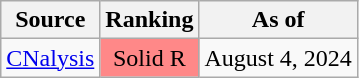<table class="wikitable">
<tr>
<th>Source</th>
<th>Ranking</th>
<th>As of</th>
</tr>
<tr>
<td><a href='#'>CNalysis</a></td>
<td style="background:#FF8888" data-sort-value="4" align="center">Solid R</td>
<td>August 4, 2024</td>
</tr>
</table>
